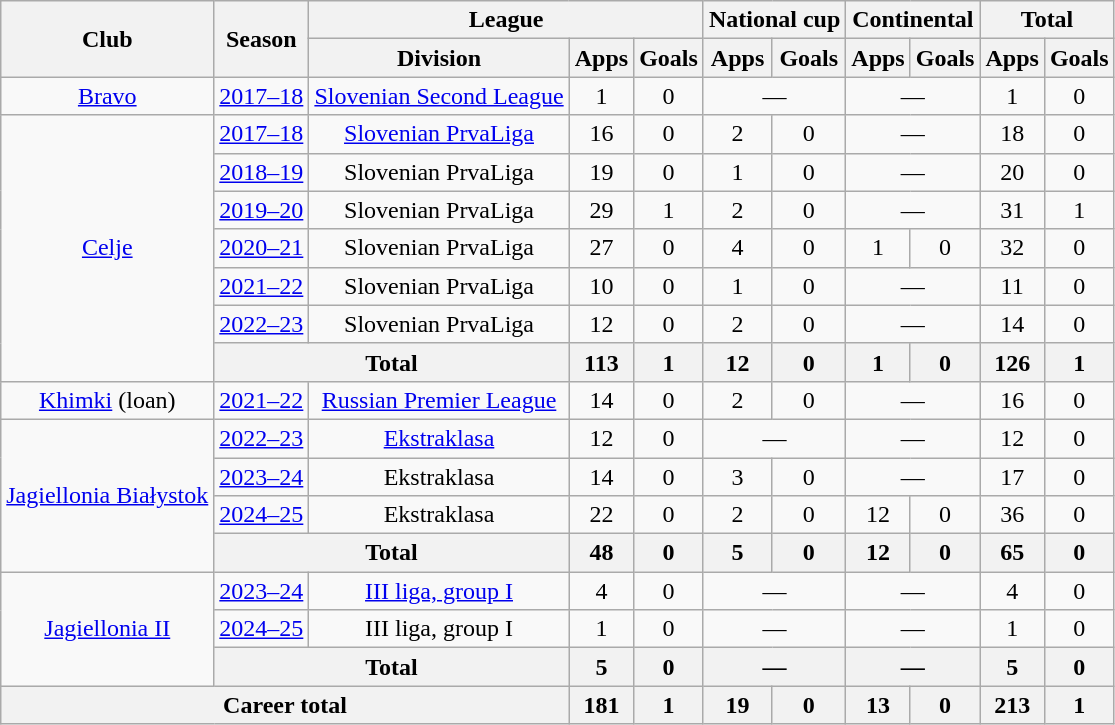<table class="wikitable" style="text-align: center;">
<tr>
<th rowspan=2>Club</th>
<th rowspan=2>Season</th>
<th colspan=3>League</th>
<th colspan=2>National cup</th>
<th colspan=2>Continental</th>
<th colspan=2>Total</th>
</tr>
<tr>
<th>Division</th>
<th>Apps</th>
<th>Goals</th>
<th>Apps</th>
<th>Goals</th>
<th>Apps</th>
<th>Goals</th>
<th>Apps</th>
<th>Goals</th>
</tr>
<tr>
<td><a href='#'>Bravo</a></td>
<td><a href='#'>2017–18</a></td>
<td><a href='#'>Slovenian Second League</a></td>
<td>1</td>
<td>0</td>
<td colspan=2>—</td>
<td colspan=2>—</td>
<td>1</td>
<td>0</td>
</tr>
<tr>
<td rowspan="7"><a href='#'>Celje</a></td>
<td><a href='#'>2017–18</a></td>
<td><a href='#'>Slovenian PrvaLiga</a></td>
<td>16</td>
<td>0</td>
<td>2</td>
<td>0</td>
<td colspan=2>—</td>
<td>18</td>
<td>0</td>
</tr>
<tr>
<td><a href='#'>2018–19</a></td>
<td>Slovenian PrvaLiga</td>
<td>19</td>
<td>0</td>
<td>1</td>
<td>0</td>
<td colspan=2>—</td>
<td>20</td>
<td>0</td>
</tr>
<tr>
<td><a href='#'>2019–20</a></td>
<td>Slovenian PrvaLiga</td>
<td>29</td>
<td>1</td>
<td>2</td>
<td>0</td>
<td colspan=2>—</td>
<td>31</td>
<td>1</td>
</tr>
<tr>
<td><a href='#'>2020–21</a></td>
<td>Slovenian PrvaLiga</td>
<td>27</td>
<td>0</td>
<td>4</td>
<td>0</td>
<td>1</td>
<td>0</td>
<td>32</td>
<td>0</td>
</tr>
<tr>
<td><a href='#'>2021–22</a></td>
<td>Slovenian PrvaLiga</td>
<td>10</td>
<td>0</td>
<td>1</td>
<td>0</td>
<td colspan=2>—</td>
<td>11</td>
<td>0</td>
</tr>
<tr>
<td><a href='#'>2022–23</a></td>
<td>Slovenian PrvaLiga</td>
<td>12</td>
<td>0</td>
<td>2</td>
<td>0</td>
<td colspan=2>—</td>
<td>14</td>
<td>0</td>
</tr>
<tr>
<th colspan=2>Total</th>
<th>113</th>
<th>1</th>
<th>12</th>
<th>0</th>
<th>1</th>
<th>0</th>
<th>126</th>
<th>1</th>
</tr>
<tr>
<td><a href='#'>Khimki</a> (loan)</td>
<td><a href='#'>2021–22</a></td>
<td><a href='#'>Russian Premier League</a></td>
<td>14</td>
<td>0</td>
<td>2</td>
<td>0</td>
<td colspan=2>—</td>
<td>16</td>
<td>0</td>
</tr>
<tr>
<td rowspan="4"><a href='#'>Jagiellonia Białystok</a></td>
<td><a href='#'>2022–23</a></td>
<td><a href='#'>Ekstraklasa</a></td>
<td>12</td>
<td>0</td>
<td colspan=2>—</td>
<td colspan=2>—</td>
<td>12</td>
<td>0</td>
</tr>
<tr>
<td><a href='#'>2023–24</a></td>
<td>Ekstraklasa</td>
<td>14</td>
<td>0</td>
<td>3</td>
<td>0</td>
<td colspan=2>—</td>
<td>17</td>
<td>0</td>
</tr>
<tr>
<td><a href='#'>2024–25</a></td>
<td>Ekstraklasa</td>
<td>22</td>
<td>0</td>
<td>2</td>
<td>0</td>
<td>12</td>
<td>0</td>
<td>36</td>
<td>0</td>
</tr>
<tr>
<th colspan=2>Total</th>
<th>48</th>
<th>0</th>
<th>5</th>
<th>0</th>
<th>12</th>
<th>0</th>
<th>65</th>
<th>0</th>
</tr>
<tr>
<td rowspan="3"><a href='#'>Jagiellonia II</a></td>
<td><a href='#'>2023–24</a></td>
<td><a href='#'>III liga, group I</a></td>
<td>4</td>
<td>0</td>
<td colspan=2>—</td>
<td colspan=2>—</td>
<td>4</td>
<td>0</td>
</tr>
<tr>
<td><a href='#'>2024–25</a></td>
<td>III liga, group I</td>
<td>1</td>
<td>0</td>
<td colspan=2>—</td>
<td colspan=2>—</td>
<td>1</td>
<td>0</td>
</tr>
<tr>
<th colspan=2>Total</th>
<th>5</th>
<th>0</th>
<th colspan=2>—</th>
<th colspan=2>—</th>
<th>5</th>
<th>0</th>
</tr>
<tr>
<th colspan=3>Career total</th>
<th>181</th>
<th>1</th>
<th>19</th>
<th>0</th>
<th>13</th>
<th>0</th>
<th>213</th>
<th>1</th>
</tr>
</table>
